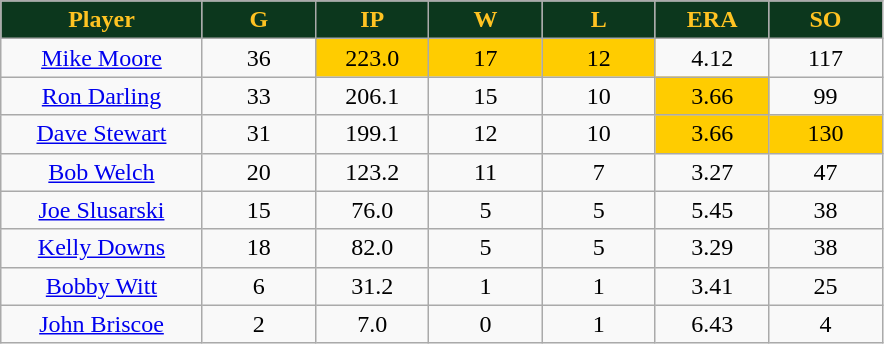<table class="wikitable sortable">
<tr>
<th style="background:#0C371D;color:#ffc322;" width="16%">Player</th>
<th style="background:#0C371D;color:#ffc322;" width="9%">G</th>
<th style="background:#0C371D;color:#ffc322;" width="9%">IP</th>
<th style="background:#0C371D;color:#ffc322;" width="9%">W</th>
<th style="background:#0C371D;color:#ffc322;" width="9%">L</th>
<th style="background:#0C371D;color:#ffc322;" width="9%">ERA</th>
<th style="background:#0C371D;color:#ffc322;" width="9%">SO</th>
</tr>
<tr align="center">
<td><a href='#'>Mike Moore</a></td>
<td>36</td>
<td bgcolor="FFCC00">223.0</td>
<td bgcolor="FFCC00">17</td>
<td bgcolor="FFCC00">12</td>
<td>4.12</td>
<td>117</td>
</tr>
<tr align="center">
<td><a href='#'>Ron Darling</a></td>
<td>33</td>
<td>206.1</td>
<td>15</td>
<td>10</td>
<td bgcolor="FFCC00">3.66</td>
<td>99</td>
</tr>
<tr align="center">
<td><a href='#'>Dave Stewart</a></td>
<td>31</td>
<td>199.1</td>
<td>12</td>
<td>10</td>
<td bgcolor="FFCC00">3.66</td>
<td bgcolor="FFCC00">130</td>
</tr>
<tr align="center">
<td><a href='#'>Bob Welch</a></td>
<td>20</td>
<td>123.2</td>
<td>11</td>
<td>7</td>
<td>3.27</td>
<td>47</td>
</tr>
<tr align="center">
<td><a href='#'>Joe Slusarski</a></td>
<td>15</td>
<td>76.0</td>
<td>5</td>
<td>5</td>
<td>5.45</td>
<td>38</td>
</tr>
<tr align="center">
<td><a href='#'>Kelly Downs</a></td>
<td>18</td>
<td>82.0</td>
<td>5</td>
<td>5</td>
<td>3.29</td>
<td>38</td>
</tr>
<tr align="center">
<td><a href='#'>Bobby Witt</a></td>
<td>6</td>
<td>31.2</td>
<td>1</td>
<td>1</td>
<td>3.41</td>
<td>25</td>
</tr>
<tr align=center>
<td><a href='#'>John Briscoe</a></td>
<td>2</td>
<td>7.0</td>
<td>0</td>
<td>1</td>
<td>6.43</td>
<td>4</td>
</tr>
</table>
